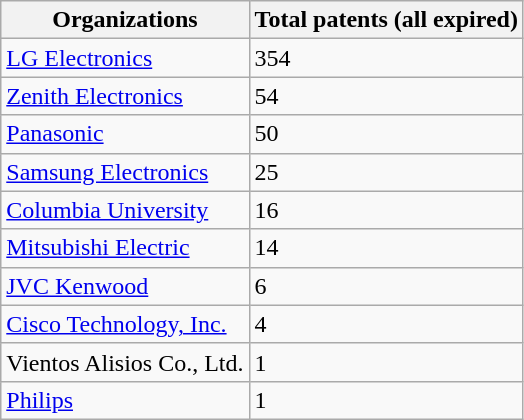<table class="wikitable">
<tr>
<th>Organizations</th>
<th>Total patents (all expired)</th>
</tr>
<tr>
<td><a href='#'>LG Electronics</a></td>
<td>354</td>
</tr>
<tr>
<td><a href='#'>Zenith Electronics</a></td>
<td>54</td>
</tr>
<tr>
<td><a href='#'>Panasonic</a></td>
<td>50</td>
</tr>
<tr>
<td><a href='#'>Samsung Electronics</a></td>
<td>25</td>
</tr>
<tr>
<td><a href='#'>Columbia University</a></td>
<td>16</td>
</tr>
<tr>
<td><a href='#'>Mitsubishi Electric</a></td>
<td>14</td>
</tr>
<tr>
<td><a href='#'>JVC Kenwood</a></td>
<td>6</td>
</tr>
<tr>
<td><a href='#'>Cisco Technology, Inc.</a></td>
<td>4</td>
</tr>
<tr>
<td>Vientos Alisios Co., Ltd.</td>
<td>1</td>
</tr>
<tr>
<td><a href='#'>Philips</a></td>
<td>1</td>
</tr>
</table>
